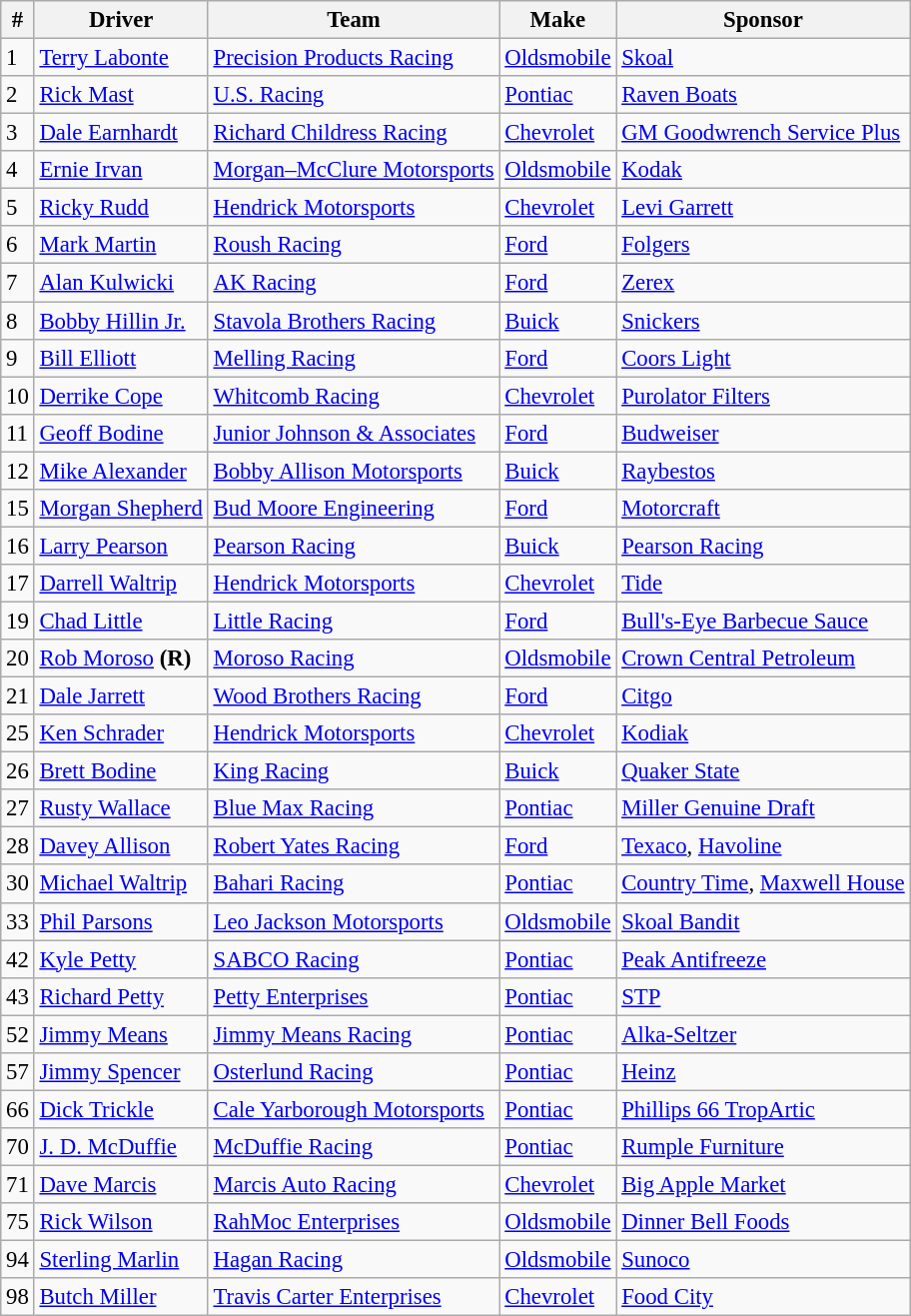<table class="wikitable" style="font-size:95%">
<tr>
<th>#</th>
<th>Driver</th>
<th>Team</th>
<th>Make</th>
<th>Sponsor</th>
</tr>
<tr>
<td>1</td>
<td><a href='#'>Terry Labonte</a></td>
<td><a href='#'>Precision Products Racing</a></td>
<td><a href='#'>Oldsmobile</a></td>
<td><a href='#'>Skoal</a></td>
</tr>
<tr>
<td>2</td>
<td><a href='#'>Rick Mast</a></td>
<td><a href='#'>U.S. Racing</a></td>
<td><a href='#'>Pontiac</a></td>
<td><a href='#'>Raven Boats</a></td>
</tr>
<tr>
<td>3</td>
<td><a href='#'>Dale Earnhardt</a></td>
<td><a href='#'>Richard Childress Racing</a></td>
<td><a href='#'>Chevrolet</a></td>
<td><a href='#'>GM Goodwrench Service Plus</a></td>
</tr>
<tr>
<td>4</td>
<td><a href='#'>Ernie Irvan</a></td>
<td><a href='#'>Morgan–McClure Motorsports</a></td>
<td><a href='#'>Oldsmobile</a></td>
<td><a href='#'>Kodak</a></td>
</tr>
<tr>
<td>5</td>
<td><a href='#'>Ricky Rudd</a></td>
<td><a href='#'>Hendrick Motorsports</a></td>
<td><a href='#'>Chevrolet</a></td>
<td><a href='#'>Levi Garrett</a></td>
</tr>
<tr>
<td>6</td>
<td><a href='#'>Mark Martin</a></td>
<td><a href='#'>Roush Racing</a></td>
<td><a href='#'>Ford</a></td>
<td><a href='#'>Folgers</a></td>
</tr>
<tr>
<td>7</td>
<td><a href='#'>Alan Kulwicki</a></td>
<td><a href='#'>AK Racing</a></td>
<td><a href='#'>Ford</a></td>
<td><a href='#'>Zerex</a></td>
</tr>
<tr>
<td>8</td>
<td><a href='#'>Bobby Hillin Jr.</a></td>
<td><a href='#'>Stavola Brothers Racing</a></td>
<td><a href='#'>Buick</a></td>
<td><a href='#'>Snickers</a></td>
</tr>
<tr>
<td>9</td>
<td><a href='#'>Bill Elliott</a></td>
<td><a href='#'>Melling Racing</a></td>
<td><a href='#'>Ford</a></td>
<td><a href='#'>Coors Light</a></td>
</tr>
<tr>
<td>10</td>
<td><a href='#'>Derrike Cope</a></td>
<td><a href='#'>Whitcomb Racing</a></td>
<td><a href='#'>Chevrolet</a></td>
<td><a href='#'>Purolator Filters</a></td>
</tr>
<tr>
<td>11</td>
<td><a href='#'>Geoff Bodine</a></td>
<td><a href='#'>Junior Johnson & Associates</a></td>
<td><a href='#'>Ford</a></td>
<td><a href='#'>Budweiser</a></td>
</tr>
<tr>
<td>12</td>
<td><a href='#'>Mike Alexander</a></td>
<td><a href='#'>Bobby Allison Motorsports</a></td>
<td><a href='#'>Buick</a></td>
<td><a href='#'>Raybestos</a></td>
</tr>
<tr>
<td>15</td>
<td><a href='#'>Morgan Shepherd</a></td>
<td><a href='#'>Bud Moore Engineering</a></td>
<td><a href='#'>Ford</a></td>
<td><a href='#'>Motorcraft</a></td>
</tr>
<tr>
<td>16</td>
<td><a href='#'>Larry Pearson</a></td>
<td><a href='#'>Pearson Racing</a></td>
<td><a href='#'>Buick</a></td>
<td><a href='#'>Pearson Racing</a></td>
</tr>
<tr>
<td>17</td>
<td><a href='#'>Darrell Waltrip</a></td>
<td><a href='#'>Hendrick Motorsports</a></td>
<td><a href='#'>Chevrolet</a></td>
<td><a href='#'>Tide</a></td>
</tr>
<tr>
<td>19</td>
<td><a href='#'>Chad Little</a></td>
<td><a href='#'>Little Racing</a></td>
<td><a href='#'>Ford</a></td>
<td><a href='#'>Bull's-Eye Barbecue Sauce</a></td>
</tr>
<tr>
<td>20</td>
<td><a href='#'>Rob Moroso</a> <strong>(R)</strong></td>
<td><a href='#'>Moroso Racing</a></td>
<td><a href='#'>Oldsmobile</a></td>
<td><a href='#'>Crown Central Petroleum</a></td>
</tr>
<tr>
<td>21</td>
<td><a href='#'>Dale Jarrett</a></td>
<td><a href='#'>Wood Brothers Racing</a></td>
<td><a href='#'>Ford</a></td>
<td><a href='#'>Citgo</a></td>
</tr>
<tr>
<td>25</td>
<td><a href='#'>Ken Schrader</a></td>
<td><a href='#'>Hendrick Motorsports</a></td>
<td><a href='#'>Chevrolet</a></td>
<td><a href='#'>Kodiak</a></td>
</tr>
<tr>
<td>26</td>
<td><a href='#'>Brett Bodine</a></td>
<td><a href='#'>King Racing</a></td>
<td><a href='#'>Buick</a></td>
<td><a href='#'>Quaker State</a></td>
</tr>
<tr>
<td>27</td>
<td><a href='#'>Rusty Wallace</a></td>
<td><a href='#'>Blue Max Racing</a></td>
<td><a href='#'>Pontiac</a></td>
<td><a href='#'>Miller Genuine Draft</a></td>
</tr>
<tr>
<td>28</td>
<td><a href='#'>Davey Allison</a></td>
<td><a href='#'>Robert Yates Racing</a></td>
<td><a href='#'>Ford</a></td>
<td><a href='#'>Texaco</a>, <a href='#'>Havoline</a></td>
</tr>
<tr>
<td>30</td>
<td><a href='#'>Michael Waltrip</a></td>
<td><a href='#'>Bahari Racing</a></td>
<td><a href='#'>Pontiac</a></td>
<td><a href='#'>Country Time</a>, <a href='#'>Maxwell House</a></td>
</tr>
<tr>
<td>33</td>
<td><a href='#'>Phil Parsons</a></td>
<td><a href='#'>Leo Jackson Motorsports</a></td>
<td><a href='#'>Oldsmobile</a></td>
<td><a href='#'>Skoal Bandit</a></td>
</tr>
<tr>
<td>42</td>
<td><a href='#'>Kyle Petty</a></td>
<td><a href='#'>SABCO Racing</a></td>
<td><a href='#'>Pontiac</a></td>
<td><a href='#'>Peak Antifreeze</a></td>
</tr>
<tr>
<td>43</td>
<td><a href='#'>Richard Petty</a></td>
<td><a href='#'>Petty Enterprises</a></td>
<td><a href='#'>Pontiac</a></td>
<td><a href='#'>STP</a></td>
</tr>
<tr>
<td>52</td>
<td><a href='#'>Jimmy Means</a></td>
<td><a href='#'>Jimmy Means Racing</a></td>
<td><a href='#'>Pontiac</a></td>
<td><a href='#'>Alka-Seltzer</a></td>
</tr>
<tr>
<td>57</td>
<td><a href='#'>Jimmy Spencer</a></td>
<td><a href='#'>Osterlund Racing</a></td>
<td><a href='#'>Pontiac</a></td>
<td><a href='#'>Heinz</a></td>
</tr>
<tr>
<td>66</td>
<td><a href='#'>Dick Trickle</a></td>
<td><a href='#'>Cale Yarborough Motorsports</a></td>
<td><a href='#'>Pontiac</a></td>
<td><a href='#'>Phillips 66 TropArtic</a></td>
</tr>
<tr>
<td>70</td>
<td><a href='#'>J. D. McDuffie</a></td>
<td><a href='#'>McDuffie Racing</a></td>
<td><a href='#'>Pontiac</a></td>
<td><a href='#'>Rumple Furniture</a></td>
</tr>
<tr>
<td>71</td>
<td><a href='#'>Dave Marcis</a></td>
<td><a href='#'>Marcis Auto Racing</a></td>
<td><a href='#'>Chevrolet</a></td>
<td><a href='#'>Big Apple Market</a></td>
</tr>
<tr>
<td>75</td>
<td><a href='#'>Rick Wilson</a></td>
<td><a href='#'>RahMoc Enterprises</a></td>
<td><a href='#'>Oldsmobile</a></td>
<td><a href='#'>Dinner Bell Foods</a></td>
</tr>
<tr>
<td>94</td>
<td><a href='#'>Sterling Marlin</a></td>
<td><a href='#'>Hagan Racing</a></td>
<td><a href='#'>Oldsmobile</a></td>
<td><a href='#'>Sunoco</a></td>
</tr>
<tr>
<td>98</td>
<td><a href='#'>Butch Miller</a></td>
<td><a href='#'>Travis Carter Enterprises</a></td>
<td><a href='#'>Chevrolet</a></td>
<td><a href='#'>Food City</a></td>
</tr>
</table>
